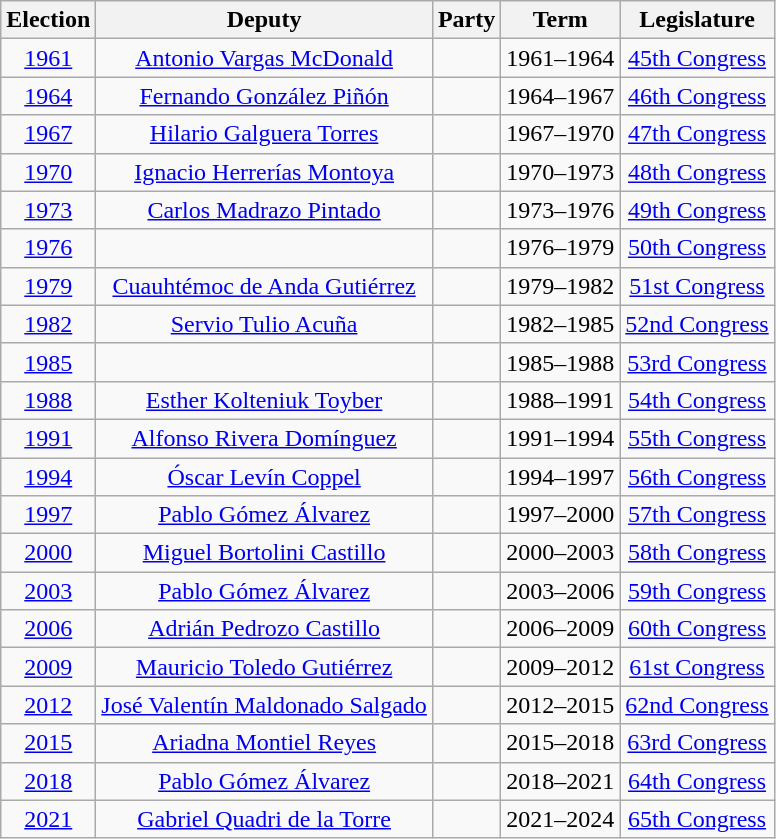<table class="wikitable sortable" style="text-align: center">
<tr>
<th>Election</th>
<th class="unsortable">Deputy</th>
<th class="unsortable">Party</th>
<th class="unsortable">Term</th>
<th class="unsortable">Legislature</th>
</tr>
<tr>
<td><a href='#'>1961</a></td>
<td><a href='#'>Antonio Vargas McDonald</a></td>
<td></td>
<td>1961–1964</td>
<td><a href='#'>45th Congress</a></td>
</tr>
<tr>
<td><a href='#'>1964</a></td>
<td><a href='#'>Fernando González Piñón</a></td>
<td></td>
<td>1964–1967</td>
<td><a href='#'>46th Congress</a></td>
</tr>
<tr>
<td><a href='#'>1967</a></td>
<td><a href='#'>Hilario Galguera Torres</a></td>
<td></td>
<td>1967–1970</td>
<td><a href='#'>47th Congress</a></td>
</tr>
<tr>
<td><a href='#'>1970</a></td>
<td><a href='#'>Ignacio Herrerías Montoya</a></td>
<td></td>
<td>1970–1973</td>
<td><a href='#'>48th Congress</a></td>
</tr>
<tr>
<td><a href='#'>1973</a></td>
<td><a href='#'>Carlos Madrazo Pintado</a></td>
<td></td>
<td>1973–1976</td>
<td><a href='#'>49th Congress</a></td>
</tr>
<tr>
<td><a href='#'>1976</a></td>
<td></td>
<td></td>
<td>1976–1979</td>
<td><a href='#'>50th Congress</a></td>
</tr>
<tr>
<td><a href='#'>1979</a></td>
<td><a href='#'>Cuauhtémoc de Anda Gutiérrez</a></td>
<td></td>
<td>1979–1982</td>
<td><a href='#'>51st Congress</a></td>
</tr>
<tr>
<td><a href='#'>1982</a></td>
<td><a href='#'>Servio Tulio Acuña</a></td>
<td></td>
<td>1982–1985</td>
<td><a href='#'>52nd Congress</a></td>
</tr>
<tr>
<td><a href='#'>1985</a></td>
<td></td>
<td></td>
<td>1985–1988</td>
<td><a href='#'>53rd Congress</a></td>
</tr>
<tr>
<td><a href='#'>1988</a></td>
<td><a href='#'>Esther Kolteniuk Toyber</a></td>
<td></td>
<td>1988–1991</td>
<td><a href='#'>54th Congress</a></td>
</tr>
<tr>
<td><a href='#'>1991</a></td>
<td><a href='#'>Alfonso Rivera Domínguez</a></td>
<td></td>
<td>1991–1994</td>
<td><a href='#'>55th Congress</a></td>
</tr>
<tr>
<td><a href='#'>1994</a></td>
<td><a href='#'>Óscar Levín Coppel</a></td>
<td></td>
<td>1994–1997</td>
<td><a href='#'>56th Congress</a></td>
</tr>
<tr>
<td><a href='#'>1997</a></td>
<td><a href='#'>Pablo Gómez Álvarez</a></td>
<td></td>
<td>1997–2000</td>
<td><a href='#'>57th Congress</a></td>
</tr>
<tr>
<td><a href='#'>2000</a></td>
<td><a href='#'>Miguel Bortolini Castillo</a></td>
<td></td>
<td>2000–2003</td>
<td><a href='#'>58th Congress</a></td>
</tr>
<tr>
<td><a href='#'>2003</a></td>
<td><a href='#'>Pablo Gómez Álvarez</a></td>
<td></td>
<td>2003–2006</td>
<td><a href='#'>59th Congress</a></td>
</tr>
<tr>
<td><a href='#'>2006</a></td>
<td><a href='#'>Adrián Pedrozo Castillo</a></td>
<td></td>
<td>2006–2009</td>
<td><a href='#'>60th Congress</a></td>
</tr>
<tr>
<td><a href='#'>2009</a></td>
<td><a href='#'>Mauricio Toledo Gutiérrez</a></td>
<td></td>
<td>2009–2012</td>
<td><a href='#'>61st Congress</a></td>
</tr>
<tr>
<td><a href='#'>2012</a></td>
<td><a href='#'>José Valentín Maldonado Salgado</a></td>
<td></td>
<td>2012–2015</td>
<td><a href='#'>62nd Congress</a></td>
</tr>
<tr>
<td><a href='#'>2015</a></td>
<td><a href='#'>Ariadna Montiel Reyes</a></td>
<td> </td>
<td>2015–2018</td>
<td><a href='#'>63rd Congress</a></td>
</tr>
<tr>
<td><a href='#'>2018</a></td>
<td><a href='#'>Pablo Gómez Álvarez</a></td>
<td></td>
<td>2018–2021</td>
<td><a href='#'>64th Congress</a></td>
</tr>
<tr>
<td><a href='#'>2021</a></td>
<td><a href='#'>Gabriel Quadri de la Torre</a></td>
<td></td>
<td>2021–2024</td>
<td><a href='#'>65th Congress</a></td>
</tr>
</table>
